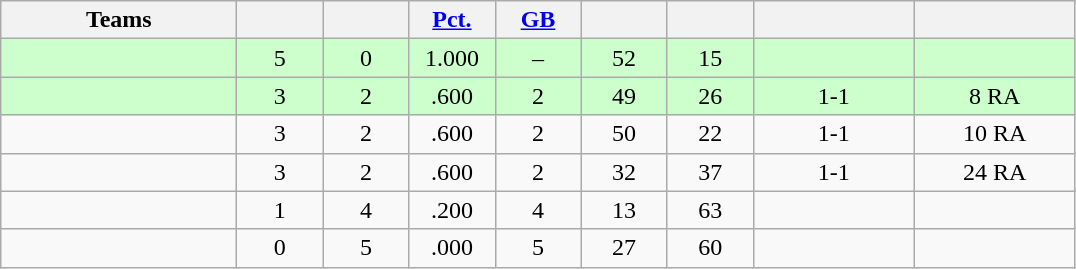<table class="wikitable" style="text-align:center;">
<tr>
<th width=150px>Teams</th>
<th width=50px></th>
<th width=50px></th>
<th width=50px><a href='#'>Pct.</a></th>
<th width=50px><a href='#'>GB</a></th>
<th width=50px></th>
<th width=50px></th>
<th width=100px></th>
<th width=100px></th>
</tr>
<tr style="background-color:#cfc">
<td align=left></td>
<td>5</td>
<td>0</td>
<td>1.000</td>
<td>–</td>
<td>52</td>
<td>15</td>
<td></td>
<td></td>
</tr>
<tr style="background-color:#cfc">
<td align=left></td>
<td>3</td>
<td>2</td>
<td>.600</td>
<td>2</td>
<td>49</td>
<td>26</td>
<td>1-1</td>
<td>8 RA</td>
</tr>
<tr>
<td align=left></td>
<td>3</td>
<td>2</td>
<td>.600</td>
<td>2</td>
<td>50</td>
<td>22</td>
<td>1-1</td>
<td>10 RA</td>
</tr>
<tr>
<td align=left></td>
<td>3</td>
<td>2</td>
<td>.600</td>
<td>2</td>
<td>32</td>
<td>37</td>
<td>1-1</td>
<td>24 RA</td>
</tr>
<tr>
<td align=left></td>
<td>1</td>
<td>4</td>
<td>.200</td>
<td>4</td>
<td>13</td>
<td>63</td>
<td></td>
<td></td>
</tr>
<tr>
<td align=left></td>
<td>0</td>
<td>5</td>
<td>.000</td>
<td>5</td>
<td>27</td>
<td>60</td>
<td></td>
<td></td>
</tr>
</table>
